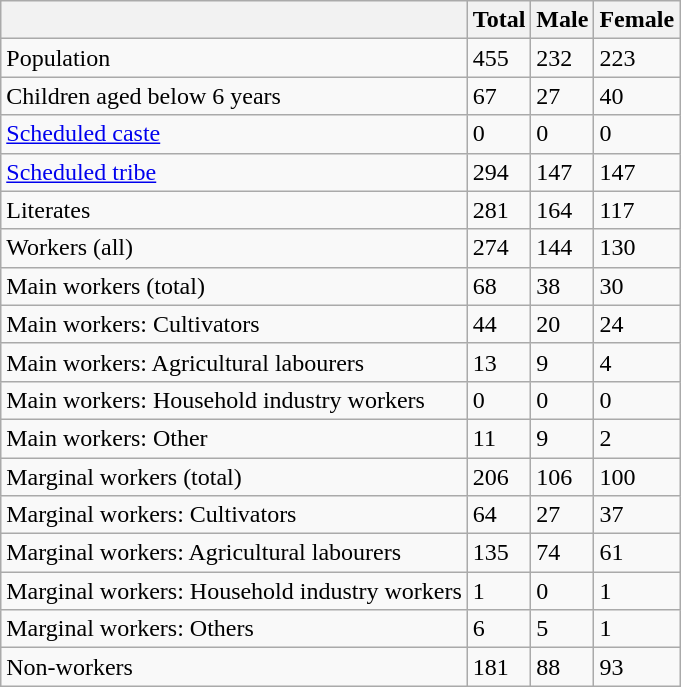<table class="wikitable sortable">
<tr>
<th></th>
<th>Total</th>
<th>Male</th>
<th>Female</th>
</tr>
<tr>
<td>Population</td>
<td>455</td>
<td>232</td>
<td>223</td>
</tr>
<tr>
<td>Children aged below 6 years</td>
<td>67</td>
<td>27</td>
<td>40</td>
</tr>
<tr>
<td><a href='#'>Scheduled caste</a></td>
<td>0</td>
<td>0</td>
<td>0</td>
</tr>
<tr>
<td><a href='#'>Scheduled tribe</a></td>
<td>294</td>
<td>147</td>
<td>147</td>
</tr>
<tr>
<td>Literates</td>
<td>281</td>
<td>164</td>
<td>117</td>
</tr>
<tr>
<td>Workers (all)</td>
<td>274</td>
<td>144</td>
<td>130</td>
</tr>
<tr>
<td>Main workers (total)</td>
<td>68</td>
<td>38</td>
<td>30</td>
</tr>
<tr>
<td>Main workers: Cultivators</td>
<td>44</td>
<td>20</td>
<td>24</td>
</tr>
<tr>
<td>Main workers: Agricultural labourers</td>
<td>13</td>
<td>9</td>
<td>4</td>
</tr>
<tr>
<td>Main workers: Household industry workers</td>
<td>0</td>
<td>0</td>
<td>0</td>
</tr>
<tr>
<td>Main workers: Other</td>
<td>11</td>
<td>9</td>
<td>2</td>
</tr>
<tr>
<td>Marginal workers (total)</td>
<td>206</td>
<td>106</td>
<td>100</td>
</tr>
<tr>
<td>Marginal workers: Cultivators</td>
<td>64</td>
<td>27</td>
<td>37</td>
</tr>
<tr>
<td>Marginal workers: Agricultural labourers</td>
<td>135</td>
<td>74</td>
<td>61</td>
</tr>
<tr>
<td>Marginal workers: Household industry workers</td>
<td>1</td>
<td>0</td>
<td>1</td>
</tr>
<tr>
<td>Marginal workers: Others</td>
<td>6</td>
<td>5</td>
<td>1</td>
</tr>
<tr>
<td>Non-workers</td>
<td>181</td>
<td>88</td>
<td>93</td>
</tr>
</table>
